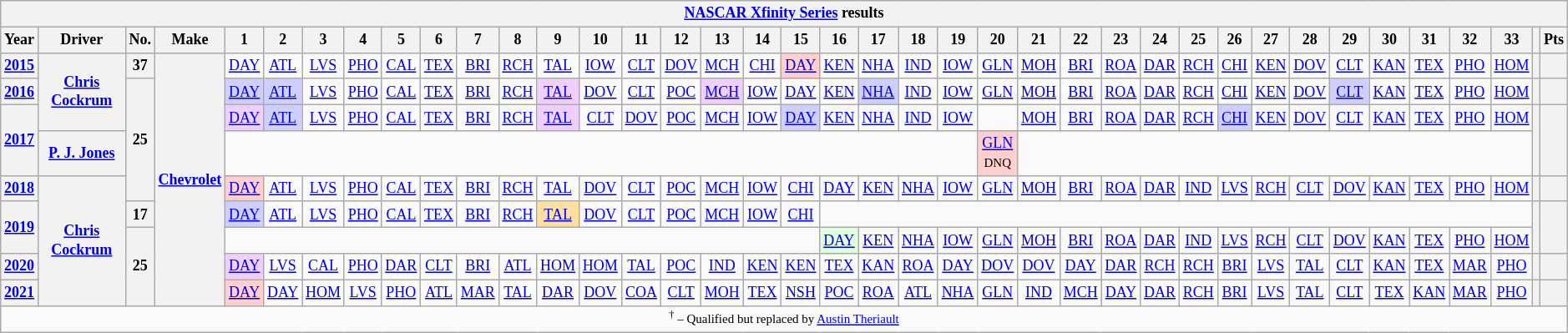<table class="wikitable" style="text-align:center; font-size:75%">
<tr>
<th colspan=42><a href='#'>NASCAR Xfinity Series</a> results</th>
</tr>
<tr>
<th>Year</th>
<th>Driver</th>
<th>No.</th>
<th>Make</th>
<th>1</th>
<th>2</th>
<th>3</th>
<th>4</th>
<th>5</th>
<th>6</th>
<th>7</th>
<th>8</th>
<th>9</th>
<th>10</th>
<th>11</th>
<th>12</th>
<th>13</th>
<th>14</th>
<th>15</th>
<th>16</th>
<th>17</th>
<th>18</th>
<th>19</th>
<th>20</th>
<th>21</th>
<th>22</th>
<th>23</th>
<th>24</th>
<th>25</th>
<th>26</th>
<th>27</th>
<th>28</th>
<th>29</th>
<th>30</th>
<th>31</th>
<th>32</th>
<th>33</th>
<th></th>
<th>Pts</th>
</tr>
<tr>
<th><a href='#'>2015</a></th>
<th rowspan=3><a href='#'>Chris Cockrum</a></th>
<th>37</th>
<th rowspan=9><a href='#'>Chevrolet</a></th>
<td><a href='#'>DAY</a></td>
<td><a href='#'>ATL</a></td>
<td><a href='#'>LVS</a></td>
<td><a href='#'>PHO</a></td>
<td><a href='#'>CAL</a></td>
<td><a href='#'>TEX</a></td>
<td><a href='#'>BRI</a></td>
<td><a href='#'>RCH</a></td>
<td><a href='#'>TAL</a></td>
<td><a href='#'>IOW</a></td>
<td><a href='#'>CLT</a></td>
<td><a href='#'>DOV</a></td>
<td><a href='#'>MCH</a></td>
<td><a href='#'>CHI</a></td>
<td style="background:#FFCFCF;"><a href='#'>DAY</a><br></td>
<td><a href='#'>KEN</a></td>
<td><a href='#'>NHA</a></td>
<td><a href='#'>IND</a></td>
<td><a href='#'>IOW</a></td>
<td><a href='#'>GLN</a></td>
<td><a href='#'>MOH</a></td>
<td><a href='#'>BRI</a></td>
<td><a href='#'>ROA</a></td>
<td><a href='#'>DAR</a></td>
<td><a href='#'>RCH</a></td>
<td><a href='#'>CHI</a></td>
<td><a href='#'>KEN</a></td>
<td><a href='#'>DOV</a></td>
<td><a href='#'>CLT</a></td>
<td><a href='#'>KAN</a></td>
<td><a href='#'>TEX</a></td>
<td><a href='#'>PHO</a></td>
<td><a href='#'>HOM</a></td>
<th></th>
<th></th>
</tr>
<tr>
<th><a href='#'>2016</a></th>
<th rowspan=4>25</th>
<td style="background:#CFCFFF;"><a href='#'>DAY</a><br></td>
<td style="background:#CFCFFF;"><a href='#'>ATL</a><br></td>
<td><a href='#'>LVS</a></td>
<td><a href='#'>PHO</a></td>
<td><a href='#'>CAL</a></td>
<td><a href='#'>TEX</a></td>
<td><a href='#'>BRI</a></td>
<td><a href='#'>RCH</a></td>
<td style="background:#EFCFFF;"><a href='#'>TAL</a><br></td>
<td><a href='#'>DOV</a></td>
<td><a href='#'>CLT</a></td>
<td><a href='#'>POC</a></td>
<td style="background:#EFCFFF;"><a href='#'>MCH</a><br></td>
<td><a href='#'>IOW</a></td>
<td><a href='#'>DAY</a></td>
<td><a href='#'>KEN</a></td>
<td style="background:#CFCFFF;"><a href='#'>NHA</a><br></td>
<td><a href='#'>IND</a></td>
<td><a href='#'>IOW</a></td>
<td><a href='#'>GLN</a></td>
<td><a href='#'>MOH</a></td>
<td><a href='#'>BRI</a></td>
<td><a href='#'>ROA</a></td>
<td><a href='#'>DAR</a></td>
<td style="background:#FFFFFF;"><a href='#'>RCH</a><br></td>
<td><a href='#'>CHI</a></td>
<td><a href='#'>KEN</a></td>
<td><a href='#'>DOV</a></td>
<td style="background:#CFCFFF;"><a href='#'>CLT</a><br></td>
<td><a href='#'>KAN</a></td>
<td><a href='#'>TEX</a></td>
<td><a href='#'>PHO</a></td>
<td><a href='#'>HOM</a></td>
<th></th>
<th></th>
</tr>
<tr>
<th rowspan=2><a href='#'>2017</a></th>
<td style="background:#EFCFFF;"><a href='#'>DAY</a><br></td>
<td style="background:#CFCFFF;"><a href='#'>ATL</a><br></td>
<td><a href='#'>LVS</a></td>
<td><a href='#'>PHO</a></td>
<td><a href='#'>CAL</a></td>
<td><a href='#'>TEX</a></td>
<td><a href='#'>BRI</a></td>
<td><a href='#'>RCH</a></td>
<td style="background:#EFCFFF;"><a href='#'>TAL</a><br></td>
<td><a href='#'>CLT</a></td>
<td><a href='#'>DOV</a></td>
<td><a href='#'>POC</a></td>
<td><a href='#'>MCH</a></td>
<td><a href='#'>IOW</a></td>
<td style="background:#CFCFFF;"><a href='#'>DAY</a><br></td>
<td><a href='#'>KEN</a></td>
<td><a href='#'>NHA</a></td>
<td><a href='#'>IND</a></td>
<td><a href='#'>IOW</a></td>
<td></td>
<td><a href='#'>MOH</a></td>
<td><a href='#'>BRI</a></td>
<td><a href='#'>ROA</a></td>
<td><a href='#'>DAR</a></td>
<td><a href='#'>RCH</a></td>
<td style="background:#CFCFFF;"><a href='#'>CHI</a><br></td>
<td><a href='#'>KEN</a></td>
<td><a href='#'>DOV</a></td>
<td><a href='#'>CLT</a></td>
<td><a href='#'>KAN</a></td>
<td><a href='#'>TEX</a></td>
<td><a href='#'>PHO</a></td>
<td><a href='#'>HOM</a></td>
<th rowspan=2></th>
<th rowspan=2></th>
</tr>
<tr>
<th><a href='#'>P. J. Jones</a></th>
<td colspan=19></td>
<td style="background:#FFCFCF;"><a href='#'>GLN</a><br><small>DNQ</small></td>
<td colspan=13></td>
</tr>
<tr>
<th><a href='#'>2018</a></th>
<th rowspan=5><a href='#'>Chris Cockrum</a></th>
<td style="background:#FFCFCF;"><a href='#'>DAY</a><br></td>
<td><a href='#'>ATL</a></td>
<td><a href='#'>LVS</a></td>
<td><a href='#'>PHO</a></td>
<td><a href='#'>CAL</a></td>
<td><a href='#'>TEX</a></td>
<td><a href='#'>BRI</a></td>
<td><a href='#'>RCH</a></td>
<td><a href='#'>TAL</a></td>
<td><a href='#'>DOV</a></td>
<td><a href='#'>CLT</a></td>
<td><a href='#'>POC</a></td>
<td><a href='#'>MCH</a></td>
<td><a href='#'>IOW</a></td>
<td><a href='#'>CHI</a></td>
<td><a href='#'>DAY</a></td>
<td><a href='#'>KEN</a></td>
<td><a href='#'>NHA</a></td>
<td><a href='#'>IOW</a></td>
<td><a href='#'>GLN</a></td>
<td><a href='#'>MOH</a></td>
<td><a href='#'>BRI</a></td>
<td><a href='#'>ROA</a></td>
<td><a href='#'>DAR</a></td>
<td><a href='#'>IND</a></td>
<td><a href='#'>LVS</a></td>
<td><a href='#'>RCH</a></td>
<td><a href='#'>CLT</a></td>
<td><a href='#'>DOV</a></td>
<td><a href='#'>KAN</a></td>
<td><a href='#'>TEX</a></td>
<td><a href='#'>PHO</a></td>
<td><a href='#'>HOM</a></td>
<th></th>
<th></th>
</tr>
<tr>
<th rowspan=2><a href='#'>2019</a></th>
<th>17</th>
<td style="background:#CFCFFF;"><a href='#'>DAY</a><br></td>
<td><a href='#'>ATL</a></td>
<td><a href='#'>LVS</a></td>
<td><a href='#'>PHO</a></td>
<td><a href='#'>CAL</a></td>
<td><a href='#'>TEX</a></td>
<td><a href='#'>BRI</a></td>
<td><a href='#'>RCH</a></td>
<td style="background:#FFDF9F;"><a href='#'>TAL</a><br></td>
<td><a href='#'>DOV</a></td>
<td><a href='#'>CLT</a></td>
<td><a href='#'>POC</a></td>
<td><a href='#'>MCH</a></td>
<td><a href='#'>IOW</a></td>
<td><a href='#'>CHI</a></td>
<td colspan=18></td>
<th rowspan=2></th>
<th rowspan=2></th>
</tr>
<tr>
<th rowspan=3>25</th>
<td colspan=15></td>
<td style="background:#DFFFDF;"><a href='#'>DAY</a><br></td>
<td><a href='#'>KEN</a></td>
<td><a href='#'>NHA</a></td>
<td><a href='#'>IOW</a></td>
<td><a href='#'>GLN</a></td>
<td><a href='#'>MOH</a></td>
<td><a href='#'>BRI</a></td>
<td><a href='#'>ROA</a></td>
<td><a href='#'>DAR</a></td>
<td><a href='#'>IND</a></td>
<td><a href='#'>LVS</a></td>
<td><a href='#'>RCH</a></td>
<td><a href='#'>CLT</a></td>
<td><a href='#'>DOV</a></td>
<td><a href='#'>KAN</a></td>
<td><a href='#'>TEX</a></td>
<td><a href='#'>PHO</a></td>
<td><a href='#'>HOM</a></td>
</tr>
<tr>
<th><a href='#'>2020</a></th>
<td style="background:#EFCFFF;"><a href='#'>DAY</a><br></td>
<td><a href='#'>LVS</a></td>
<td><a href='#'>CAL</a></td>
<td><a href='#'>PHO</a></td>
<td><a href='#'>DAR</a></td>
<td><a href='#'>CLT</a></td>
<td><a href='#'>BRI</a></td>
<td><a href='#'>ATL</a></td>
<td><a href='#'>HOM</a></td>
<td><a href='#'>HOM</a></td>
<td><a href='#'>TAL</a></td>
<td><a href='#'>POC</a></td>
<td><a href='#'>IND</a></td>
<td><a href='#'>KEN</a></td>
<td><a href='#'>KEN</a></td>
<td><a href='#'>TEX</a></td>
<td><a href='#'>KAN</a></td>
<td><a href='#'>ROA</a></td>
<td><a href='#'>DAY</a></td>
<td><a href='#'>DOV</a></td>
<td><a href='#'>DOV</a></td>
<td><a href='#'>DAY</a></td>
<td><a href='#'>DAR</a></td>
<td><a href='#'>RCH</a></td>
<td><a href='#'>RCH</a></td>
<td><a href='#'>BRI</a></td>
<td><a href='#'>LVS</a></td>
<td><a href='#'>TAL</a></td>
<td><a href='#'>CLT</a></td>
<td><a href='#'>KAN</a></td>
<td><a href='#'>TEX</a></td>
<td><a href='#'>MAR</a></td>
<td><a href='#'>PHO</a></td>
<th></th>
<th></th>
</tr>
<tr>
<th><a href='#'>2021</a></th>
<td style="background:#FFCFCF;"><a href='#'>DAY</a><br></td>
<td><a href='#'>DAY</a></td>
<td><a href='#'>HOM</a></td>
<td><a href='#'>LVS</a></td>
<td><a href='#'>PHO</a></td>
<td><a href='#'>ATL</a></td>
<td><a href='#'>MAR</a></td>
<td><a href='#'>TAL</a></td>
<td><a href='#'>DAR</a></td>
<td><a href='#'>DOV</a></td>
<td><a href='#'>COA</a></td>
<td><a href='#'>CLT</a></td>
<td><a href='#'>MOH</a></td>
<td><a href='#'>TEX</a></td>
<td><a href='#'>NSH</a></td>
<td><a href='#'>POC</a></td>
<td><a href='#'>ROA</a></td>
<td><a href='#'>ATL</a></td>
<td><a href='#'>NHA</a></td>
<td><a href='#'>GLN</a></td>
<td><a href='#'>IND</a></td>
<td><a href='#'>MCH</a></td>
<td><a href='#'>DAY</a></td>
<td><a href='#'>DAR</a></td>
<td><a href='#'>RCH</a></td>
<td><a href='#'>BRI</a></td>
<td><a href='#'>LVS</a></td>
<td><a href='#'>TAL</a></td>
<td><a href='#'>CLT</a></td>
<td><a href='#'>TEX</a></td>
<td><a href='#'>KAN</a></td>
<td><a href='#'>MAR</a></td>
<td><a href='#'>PHO</a></td>
<th></th>
<th></th>
</tr>
<tr>
<td colspan=42><small><sup>†</sup> – Qualified but replaced by <a href='#'>Austin Theriault</a></small></td>
</tr>
</table>
